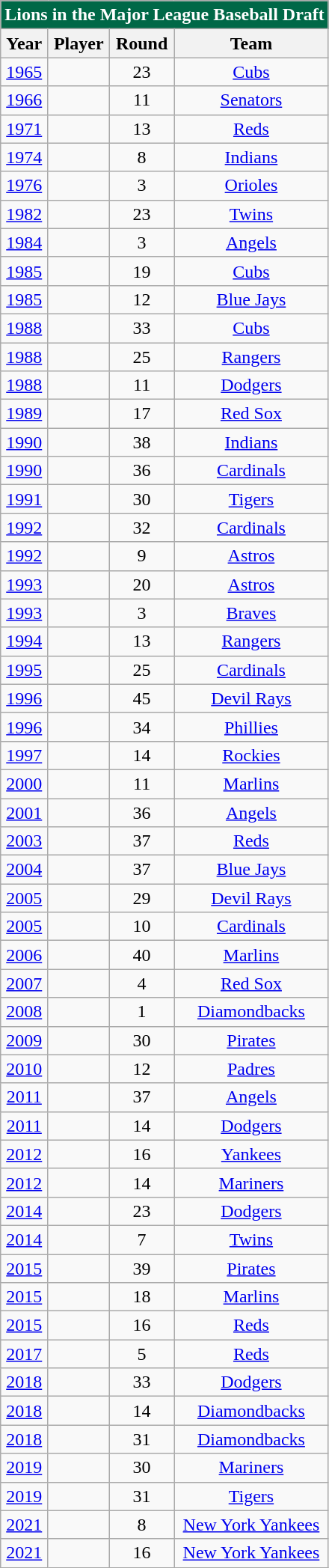<table class="wikitable sortable" style="text-align:center">
<tr>
<th colspan=4 style="background:#006847; color:white">Lions in the Major League Baseball Draft</th>
</tr>
<tr>
<th>Year</th>
<th>Player</th>
<th>Round</th>
<th>Team</th>
</tr>
<tr>
<td><a href='#'>1965</a></td>
<td></td>
<td>23</td>
<td><a href='#'>Cubs</a></td>
</tr>
<tr>
<td><a href='#'>1966</a></td>
<td></td>
<td>11</td>
<td><a href='#'>Senators</a></td>
</tr>
<tr>
<td><a href='#'>1971</a></td>
<td></td>
<td>13</td>
<td><a href='#'>Reds</a></td>
</tr>
<tr>
<td><a href='#'>1974</a></td>
<td></td>
<td>8</td>
<td><a href='#'>Indians</a></td>
</tr>
<tr>
<td><a href='#'>1976</a></td>
<td></td>
<td>3</td>
<td><a href='#'>Orioles</a></td>
</tr>
<tr>
<td><a href='#'>1982</a></td>
<td></td>
<td>23</td>
<td><a href='#'>Twins</a></td>
</tr>
<tr>
<td><a href='#'>1984</a></td>
<td></td>
<td>3</td>
<td><a href='#'>Angels</a></td>
</tr>
<tr>
<td><a href='#'>1985</a></td>
<td></td>
<td>19</td>
<td><a href='#'>Cubs</a></td>
</tr>
<tr>
<td><a href='#'>1985</a></td>
<td></td>
<td>12</td>
<td><a href='#'>Blue Jays</a></td>
</tr>
<tr>
<td><a href='#'>1988</a></td>
<td></td>
<td>33</td>
<td><a href='#'>Cubs</a></td>
</tr>
<tr>
<td><a href='#'>1988</a></td>
<td></td>
<td>25</td>
<td><a href='#'>Rangers</a></td>
</tr>
<tr>
<td><a href='#'>1988</a></td>
<td></td>
<td>11</td>
<td><a href='#'>Dodgers</a></td>
</tr>
<tr>
<td><a href='#'>1989</a></td>
<td></td>
<td>17</td>
<td><a href='#'>Red Sox</a></td>
</tr>
<tr>
<td><a href='#'>1990</a></td>
<td></td>
<td>38</td>
<td><a href='#'>Indians</a></td>
</tr>
<tr>
<td><a href='#'>1990</a></td>
<td></td>
<td>36</td>
<td><a href='#'>Cardinals</a></td>
</tr>
<tr>
<td><a href='#'>1991</a></td>
<td></td>
<td>30</td>
<td><a href='#'>Tigers</a></td>
</tr>
<tr>
<td><a href='#'>1992</a></td>
<td></td>
<td>32</td>
<td><a href='#'>Cardinals</a></td>
</tr>
<tr>
<td><a href='#'>1992</a></td>
<td></td>
<td>9</td>
<td><a href='#'>Astros</a></td>
</tr>
<tr>
<td><a href='#'>1993</a></td>
<td></td>
<td>20</td>
<td><a href='#'>Astros</a></td>
</tr>
<tr>
<td><a href='#'>1993</a></td>
<td></td>
<td>3</td>
<td><a href='#'>Braves</a></td>
</tr>
<tr>
<td><a href='#'>1994</a></td>
<td></td>
<td>13</td>
<td><a href='#'>Rangers</a></td>
</tr>
<tr>
<td><a href='#'>1995</a></td>
<td></td>
<td>25</td>
<td><a href='#'>Cardinals</a></td>
</tr>
<tr>
<td><a href='#'>1996</a></td>
<td></td>
<td>45</td>
<td><a href='#'>Devil Rays</a></td>
</tr>
<tr>
<td><a href='#'>1996</a></td>
<td></td>
<td>34</td>
<td><a href='#'>Phillies</a></td>
</tr>
<tr>
<td><a href='#'>1997</a></td>
<td></td>
<td>14</td>
<td><a href='#'>Rockies</a></td>
</tr>
<tr>
<td><a href='#'>2000</a></td>
<td></td>
<td>11</td>
<td><a href='#'>Marlins</a></td>
</tr>
<tr>
<td><a href='#'>2001</a></td>
<td></td>
<td>36</td>
<td><a href='#'>Angels</a></td>
</tr>
<tr>
<td><a href='#'>2003</a></td>
<td></td>
<td>37</td>
<td><a href='#'>Reds</a></td>
</tr>
<tr>
<td><a href='#'>2004</a></td>
<td></td>
<td>37</td>
<td><a href='#'>Blue Jays</a></td>
</tr>
<tr>
<td><a href='#'>2005</a></td>
<td></td>
<td>29</td>
<td><a href='#'>Devil Rays</a></td>
</tr>
<tr>
<td><a href='#'>2005</a></td>
<td></td>
<td>10</td>
<td><a href='#'>Cardinals</a></td>
</tr>
<tr>
<td><a href='#'>2006</a></td>
<td></td>
<td>40</td>
<td><a href='#'>Marlins</a></td>
</tr>
<tr>
<td><a href='#'>2007</a></td>
<td></td>
<td>4</td>
<td><a href='#'>Red Sox</a></td>
</tr>
<tr>
<td><a href='#'>2008</a></td>
<td></td>
<td>1</td>
<td><a href='#'>Diamondbacks</a></td>
</tr>
<tr>
<td><a href='#'>2009</a></td>
<td></td>
<td>30</td>
<td><a href='#'>Pirates</a></td>
</tr>
<tr>
<td><a href='#'>2010</a></td>
<td></td>
<td>12</td>
<td><a href='#'>Padres</a></td>
</tr>
<tr>
<td><a href='#'>2011</a></td>
<td></td>
<td>37</td>
<td><a href='#'>Angels</a></td>
</tr>
<tr>
<td><a href='#'>2011</a></td>
<td></td>
<td>14</td>
<td><a href='#'>Dodgers</a></td>
</tr>
<tr>
<td><a href='#'>2012</a></td>
<td></td>
<td>16</td>
<td><a href='#'>Yankees</a></td>
</tr>
<tr>
<td><a href='#'>2012</a></td>
<td></td>
<td>14</td>
<td><a href='#'>Mariners</a></td>
</tr>
<tr>
<td><a href='#'>2014</a></td>
<td></td>
<td>23</td>
<td><a href='#'>Dodgers</a></td>
</tr>
<tr>
<td><a href='#'>2014</a></td>
<td></td>
<td>7</td>
<td><a href='#'>Twins</a></td>
</tr>
<tr>
<td><a href='#'>2015</a></td>
<td></td>
<td>39</td>
<td><a href='#'>Pirates</a></td>
</tr>
<tr>
<td><a href='#'>2015</a></td>
<td></td>
<td>18</td>
<td><a href='#'>Marlins</a></td>
</tr>
<tr>
<td><a href='#'>2015</a></td>
<td></td>
<td>16</td>
<td><a href='#'>Reds</a></td>
</tr>
<tr>
<td><a href='#'>2017</a></td>
<td></td>
<td>5</td>
<td><a href='#'>Reds</a></td>
</tr>
<tr>
<td><a href='#'>2018</a></td>
<td></td>
<td>33</td>
<td><a href='#'>Dodgers</a></td>
</tr>
<tr>
<td><a href='#'>2018</a></td>
<td></td>
<td>14</td>
<td><a href='#'>Diamondbacks</a></td>
</tr>
<tr>
<td><a href='#'>2018</a></td>
<td></td>
<td>31</td>
<td><a href='#'>Diamondbacks</a></td>
</tr>
<tr>
<td><a href='#'>2019</a></td>
<td></td>
<td>30</td>
<td><a href='#'>Mariners</a></td>
</tr>
<tr>
<td><a href='#'>2019</a></td>
<td></td>
<td>31</td>
<td><a href='#'>Tigers</a></td>
</tr>
<tr>
<td><a href='#'>2021</a></td>
<td></td>
<td>8</td>
<td><a href='#'>New York Yankees</a></td>
</tr>
<tr>
<td><a href='#'>2021</a></td>
<td></td>
<td>16</td>
<td><a href='#'>New York Yankees</a></td>
</tr>
</table>
